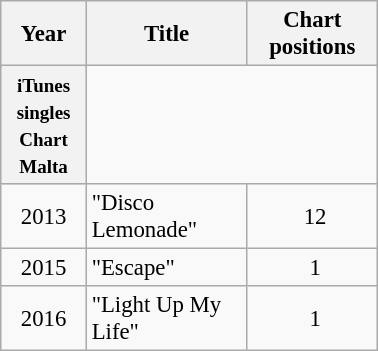<table class="wikitable" style="font-size: 95%;">
<tr>
<th width="50" rowspan="2">Year</th>
<th width="100" rowspan="2">Title</th>
<th width="80" colspan="2">Chart positions</th>
</tr>
<tr>
</tr>
<tr bgcolor="#DDDDDD">
<th align="center"><small>iTunes singles Chart Malta</small></th>
</tr>
<tr>
<td align="center" rowspan=>2013</td>
<td align="left">"Disco Lemonade"</td>
<td align="center"> 12</td>
</tr>
<tr>
<td align="center" rowspan=>2015</td>
<td align="left">"Escape"</td>
<td align="center"> 1</td>
</tr>
<tr>
<td align="center" rowspan=>2016</td>
<td align="left">"Light Up My Life"</td>
<td align="center"> 1</td>
</tr>
</table>
